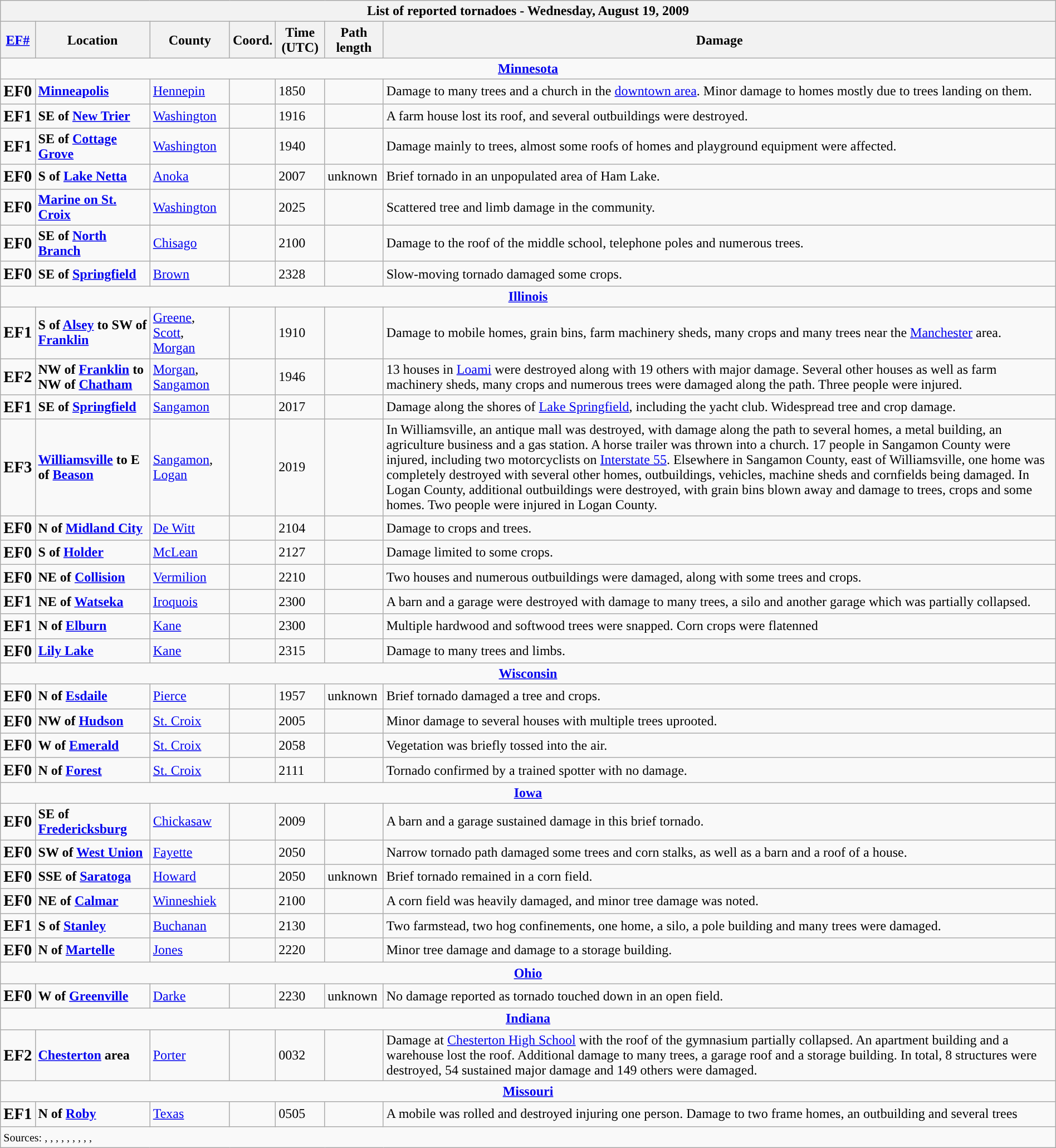<table class="wikitable collapsible" style="width:100%;">
<tr>
<th colspan="7">List of reported tornadoes - Wednesday, August 19, 2009</th>
</tr>
<tr>
<th><a href='#'>EF#</a></th>
<th>Location</th>
<th>County</th>
<th>Coord.</th>
<th>Time (UTC)</th>
<th>Path length</th>
<th>Damage</th>
</tr>
<tr>
<td colspan="7" style="text-align:center;"><strong><a href='#'>Minnesota</a></strong></td>
</tr>
<tr>
<td><big><strong>EF0</strong></big></td>
<td><strong><a href='#'>Minneapolis</a></strong></td>
<td><a href='#'>Hennepin</a></td>
<td></td>
<td>1850</td>
<td></td>
<td>Damage to many trees and a church in the <a href='#'>downtown area</a>. Minor damage to homes mostly due to trees landing on them.</td>
</tr>
<tr>
<td><big><strong>EF1</strong></big></td>
<td><strong>SE of <a href='#'>New Trier</a></strong></td>
<td><a href='#'>Washington</a></td>
<td></td>
<td>1916</td>
<td></td>
<td>A farm house lost its roof, and several outbuildings were destroyed.</td>
</tr>
<tr>
<td><big><strong>EF1</strong></big></td>
<td><strong>SE of <a href='#'>Cottage Grove</a></strong></td>
<td><a href='#'>Washington</a></td>
<td></td>
<td>1940</td>
<td></td>
<td>Damage mainly to trees, almost some roofs of homes and playground equipment were affected.</td>
</tr>
<tr>
<td><big><strong>EF0</strong></big></td>
<td><strong>S of <a href='#'>Lake Netta</a></strong></td>
<td><a href='#'>Anoka</a></td>
<td></td>
<td>2007</td>
<td>unknown</td>
<td>Brief tornado in an unpopulated area of Ham Lake.</td>
</tr>
<tr>
<td><big><strong>EF0</strong></big></td>
<td><strong><a href='#'>Marine on St. Croix</a></strong></td>
<td><a href='#'>Washington</a></td>
<td></td>
<td>2025</td>
<td></td>
<td>Scattered tree and limb damage in the community.</td>
</tr>
<tr>
<td><big><strong>EF0</strong></big></td>
<td><strong>SE of <a href='#'>North Branch</a></strong></td>
<td><a href='#'>Chisago</a></td>
<td></td>
<td>2100</td>
<td></td>
<td>Damage to the roof of the middle school, telephone poles and numerous trees.</td>
</tr>
<tr>
<td><big><strong>EF0</strong></big></td>
<td><strong>SE of <a href='#'>Springfield</a></strong></td>
<td><a href='#'>Brown</a></td>
<td></td>
<td>2328</td>
<td></td>
<td>Slow-moving tornado damaged some crops.</td>
</tr>
<tr>
<td colspan="7" style="text-align:center;"><strong><a href='#'>Illinois</a></strong></td>
</tr>
<tr>
<td><big><strong>EF1</strong></big></td>
<td><strong>S of <a href='#'>Alsey</a> to SW of <a href='#'>Franklin</a></strong></td>
<td><a href='#'>Greene</a>, <a href='#'>Scott</a>, <a href='#'>Morgan</a></td>
<td></td>
<td>1910</td>
<td></td>
<td>Damage to mobile homes, grain bins, farm machinery sheds, many crops and many trees near the <a href='#'>Manchester</a> area.</td>
</tr>
<tr>
<td><big><strong>EF2</strong></big></td>
<td><strong>NW of <a href='#'>Franklin</a> to NW of <a href='#'>Chatham</a></strong></td>
<td><a href='#'>Morgan</a>, <a href='#'>Sangamon</a></td>
<td></td>
<td>1946</td>
<td></td>
<td>13 houses in <a href='#'>Loami</a> were destroyed along with 19 others with major damage. Several other houses as well as farm machinery sheds, many crops and numerous trees were damaged along the path. Three people were injured.</td>
</tr>
<tr>
<td><big><strong>EF1</strong></big></td>
<td><strong>SE of <a href='#'>Springfield</a></strong></td>
<td><a href='#'>Sangamon</a></td>
<td></td>
<td>2017</td>
<td></td>
<td>Damage along the shores of <a href='#'>Lake Springfield</a>, including the yacht club. Widespread tree and crop damage.</td>
</tr>
<tr>
<td><big><strong>EF3</strong></big></td>
<td><strong><a href='#'>Williamsville</a> to E of <a href='#'>Beason</a></strong></td>
<td><a href='#'>Sangamon</a>, <a href='#'>Logan</a></td>
<td></td>
<td>2019</td>
<td></td>
<td>In Williamsville, an antique mall was destroyed, with damage along the path to several homes, a metal building, an agriculture business and a gas station. A horse trailer was thrown into a church. 17 people in Sangamon County were injured, including two motorcyclists on <a href='#'>Interstate 55</a>. Elsewhere in Sangamon County, east of Williamsville, one home was completely destroyed with several other homes, outbuildings, vehicles, machine sheds and cornfields being damaged. In Logan County, additional outbuildings were destroyed, with grain bins blown away and damage to trees, crops and some homes. Two people were injured in Logan County.</td>
</tr>
<tr>
<td><big><strong>EF0</strong></big></td>
<td><strong>N of <a href='#'>Midland City</a></strong></td>
<td><a href='#'>De Witt</a></td>
<td></td>
<td>2104</td>
<td></td>
<td>Damage to crops and trees.</td>
</tr>
<tr>
<td><big><strong>EF0</strong></big></td>
<td><strong>S of <a href='#'>Holder</a></strong></td>
<td><a href='#'>McLean</a></td>
<td></td>
<td>2127</td>
<td></td>
<td>Damage limited to some crops.</td>
</tr>
<tr>
<td><big><strong>EF0</strong></big></td>
<td><strong>NE of <a href='#'>Collision</a></strong></td>
<td><a href='#'>Vermilion</a></td>
<td></td>
<td>2210</td>
<td></td>
<td>Two houses and numerous outbuildings were damaged, along with some trees and crops.</td>
</tr>
<tr>
<td><big><strong>EF1</strong></big></td>
<td><strong>NE of <a href='#'>Watseka</a></strong></td>
<td><a href='#'>Iroquois</a></td>
<td></td>
<td>2300</td>
<td></td>
<td>A barn and a garage were destroyed with damage to many trees, a silo and another garage which was partially collapsed.</td>
</tr>
<tr>
<td><big><strong>EF1</strong></big></td>
<td><strong>N of <a href='#'>Elburn</a></strong></td>
<td><a href='#'>Kane</a></td>
<td></td>
<td>2300</td>
<td></td>
<td>Multiple hardwood and softwood trees were snapped. Corn crops were flatenned</td>
</tr>
<tr>
<td><big><strong>EF0</strong></big></td>
<td><strong><a href='#'>Lily Lake</a></strong></td>
<td><a href='#'>Kane</a></td>
<td></td>
<td>2315</td>
<td></td>
<td>Damage to many trees and limbs.</td>
</tr>
<tr>
<td colspan="7" style="text-align:center;"><strong><a href='#'>Wisconsin</a></strong></td>
</tr>
<tr>
<td><big><strong>EF0</strong></big></td>
<td><strong>N of <a href='#'>Esdaile</a></strong></td>
<td><a href='#'>Pierce</a></td>
<td></td>
<td>1957</td>
<td>unknown</td>
<td>Brief tornado damaged a tree and crops.</td>
</tr>
<tr>
<td><big><strong>EF0</strong></big></td>
<td><strong>NW of <a href='#'>Hudson</a></strong></td>
<td><a href='#'>St. Croix</a></td>
<td></td>
<td>2005</td>
<td></td>
<td>Minor damage to several houses with multiple trees uprooted.</td>
</tr>
<tr>
<td><big><strong>EF0</strong></big></td>
<td><strong>W of <a href='#'>Emerald</a></strong></td>
<td><a href='#'>St. Croix</a></td>
<td></td>
<td>2058</td>
<td></td>
<td>Vegetation was briefly tossed into the air.</td>
</tr>
<tr>
<td><big><strong>EF0</strong></big></td>
<td><strong>N of <a href='#'>Forest</a></strong></td>
<td><a href='#'>St. Croix</a></td>
<td></td>
<td>2111</td>
<td></td>
<td>Tornado confirmed by a trained spotter with no damage.</td>
</tr>
<tr>
<td colspan="7" style="text-align:center;"><strong><a href='#'>Iowa</a></strong></td>
</tr>
<tr>
<td><big><strong>EF0</strong></big></td>
<td><strong>SE of <a href='#'>Fredericksburg</a></strong></td>
<td><a href='#'>Chickasaw</a></td>
<td></td>
<td>2009</td>
<td></td>
<td>A barn and a garage sustained damage in this brief tornado.</td>
</tr>
<tr>
<td><big><strong>EF0</strong></big></td>
<td><strong>SW of <a href='#'>West Union</a></strong></td>
<td><a href='#'>Fayette</a></td>
<td></td>
<td>2050</td>
<td></td>
<td>Narrow tornado path damaged some trees and corn stalks, as well as a barn and a roof of a house.</td>
</tr>
<tr>
<td><big><strong>EF0</strong></big></td>
<td><strong>SSE of <a href='#'>Saratoga</a></strong></td>
<td><a href='#'>Howard</a></td>
<td></td>
<td>2050</td>
<td>unknown</td>
<td>Brief tornado remained in a corn field.</td>
</tr>
<tr>
<td><big><strong>EF0</strong></big></td>
<td><strong>NE of <a href='#'>Calmar</a></strong></td>
<td><a href='#'>Winneshiek</a></td>
<td></td>
<td>2100</td>
<td></td>
<td>A corn field was heavily damaged, and minor tree damage was noted.</td>
</tr>
<tr>
<td><big><strong>EF1</strong></big></td>
<td><strong>S of <a href='#'>Stanley</a></strong></td>
<td><a href='#'>Buchanan</a></td>
<td></td>
<td>2130</td>
<td></td>
<td>Two farmstead, two hog confinements, one home, a silo, a pole building and many trees were damaged.</td>
</tr>
<tr>
<td><big><strong>EF0</strong></big></td>
<td><strong>N of <a href='#'>Martelle</a></strong></td>
<td><a href='#'>Jones</a></td>
<td></td>
<td>2220</td>
<td></td>
<td>Minor tree damage and damage to a storage building.</td>
</tr>
<tr>
<td colspan="7" style="text-align:center;"><strong><a href='#'>Ohio</a></strong></td>
</tr>
<tr>
<td><big><strong>EF0</strong></big></td>
<td><strong>W of <a href='#'>Greenville</a></strong></td>
<td><a href='#'>Darke</a></td>
<td></td>
<td>2230</td>
<td>unknown</td>
<td>No damage reported as tornado touched down in an open field.</td>
</tr>
<tr>
<td colspan="7" style="text-align:center;"><strong><a href='#'>Indiana</a></strong></td>
</tr>
<tr>
<td><big><strong>EF2</strong></big></td>
<td><strong><a href='#'>Chesterton</a> area</strong></td>
<td><a href='#'>Porter</a></td>
<td></td>
<td>0032</td>
<td></td>
<td>Damage at <a href='#'>Chesterton High School</a> with the roof of the gymnasium partially collapsed. An apartment building and a warehouse lost the roof. Additional damage to many trees, a garage roof and a storage building. In total, 8 structures were destroyed, 54 sustained major damage and 149 others were damaged.</td>
</tr>
<tr>
<td colspan="7" style="text-align:center;"><strong><a href='#'>Missouri</a></strong></td>
</tr>
<tr>
<td><big><strong>EF1</strong></big></td>
<td><strong>N of <a href='#'>Roby</a></strong></td>
<td><a href='#'>Texas</a></td>
<td></td>
<td>0505</td>
<td></td>
<td>A mobile was rolled and destroyed injuring one person. Damage to two frame homes, an outbuilding and several trees</td>
</tr>
<tr>
<td colspan="7"><small>Sources: , , , , , , , , , </small></td>
</tr>
</table>
